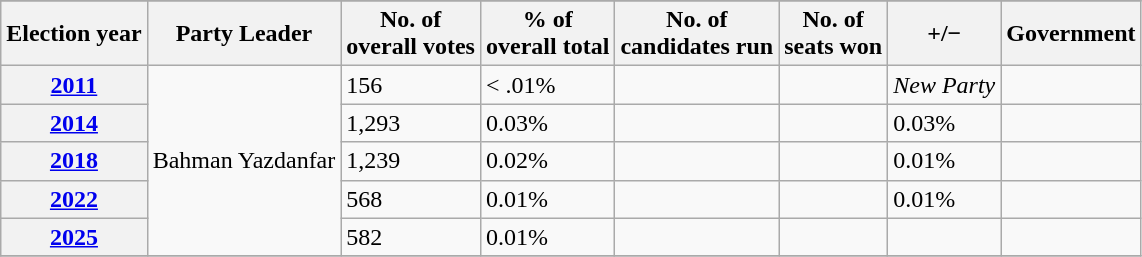<table class="wikitable plainrowheaders">
<tr>
</tr>
<tr>
<th scope="col">Election year</th>
<th scope="col">Party Leader</th>
<th scope="col">No. of<br>overall votes</th>
<th scope="col">% of<br>overall total</th>
<th scope="col">No. of<br>candidates run</th>
<th scope="col">No. of<br>seats won</th>
<th scope="col">+/−</th>
<th scope="col">Government</th>
</tr>
<tr>
<th scope="row"><a href='#'>2011</a></th>
<td rowspan="5">Bahman Yazdanfar</td>
<td>156</td>
<td>< .01%</td>
<td><small> </small></td>
<td><small> </small></td>
<td><em>New Party</em></td>
<td></td>
</tr>
<tr>
<th scope="row"><a href='#'>2014</a></th>
<td>1,293</td>
<td>0.03%</td>
<td><small> </small></td>
<td><small> </small></td>
<td> 0.03%</td>
<td></td>
</tr>
<tr>
<th scope="row"><a href='#'>2018</a></th>
<td>1,239</td>
<td>0.02%</td>
<td><small> </small></td>
<td><small> </small></td>
<td> 0.01%</td>
<td></td>
</tr>
<tr>
<th scope="row"><a href='#'>2022</a></th>
<td>568</td>
<td>0.01%</td>
<td><small> </small></td>
<td><small> </small></td>
<td> 0.01%</td>
<td></td>
</tr>
<tr>
<th scope="row"><a href='#'>2025</a></th>
<td>582</td>
<td>0.01%</td>
<td><small> </small></td>
<td><small> </small></td>
<td></td>
<td></td>
</tr>
<tr>
</tr>
</table>
